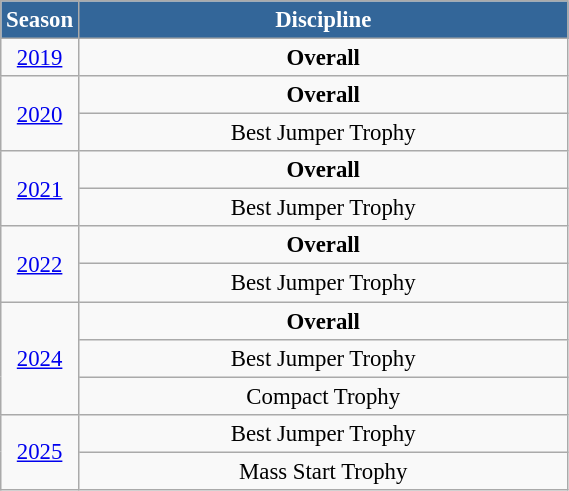<table class="wikitable"  style="font-size:95%; text-align:center; border:gray solid 1px; width:30%;">
<tr style="background:#369; color:white;">
<td colspan="1" style="width:10%;"><strong>Season</strong></td>
<td><strong>Discipline</strong></td>
</tr>
<tr>
<td align=center><a href='#'>2019</a></td>
<td align=center><strong>Overall</strong></td>
</tr>
<tr>
<td rowspan="2" align=center><a href='#'>2020</a></td>
<td align=center><strong>Overall</strong></td>
</tr>
<tr>
<td align=center>Best Jumper Trophy</td>
</tr>
<tr>
<td rowspan="2" align=center><a href='#'>2021</a></td>
<td align=center><strong>Overall</strong></td>
</tr>
<tr>
<td align=center>Best Jumper Trophy</td>
</tr>
<tr>
<td rowspan="2" align=center><a href='#'>2022</a></td>
<td align=center><strong>Overall</strong></td>
</tr>
<tr>
<td align=center>Best Jumper Trophy</td>
</tr>
<tr>
<td rowspan="3" align=center><a href='#'>2024</a></td>
<td align=center><strong>Overall</strong></td>
</tr>
<tr>
<td align=center>Best Jumper Trophy</td>
</tr>
<tr>
<td align=center>Compact Trophy</td>
</tr>
<tr>
<td rowspan="2" align=center><a href='#'>2025</a></td>
<td align=center>Best Jumper Trophy</td>
</tr>
<tr>
<td align=center>Mass Start Trophy</td>
</tr>
</table>
